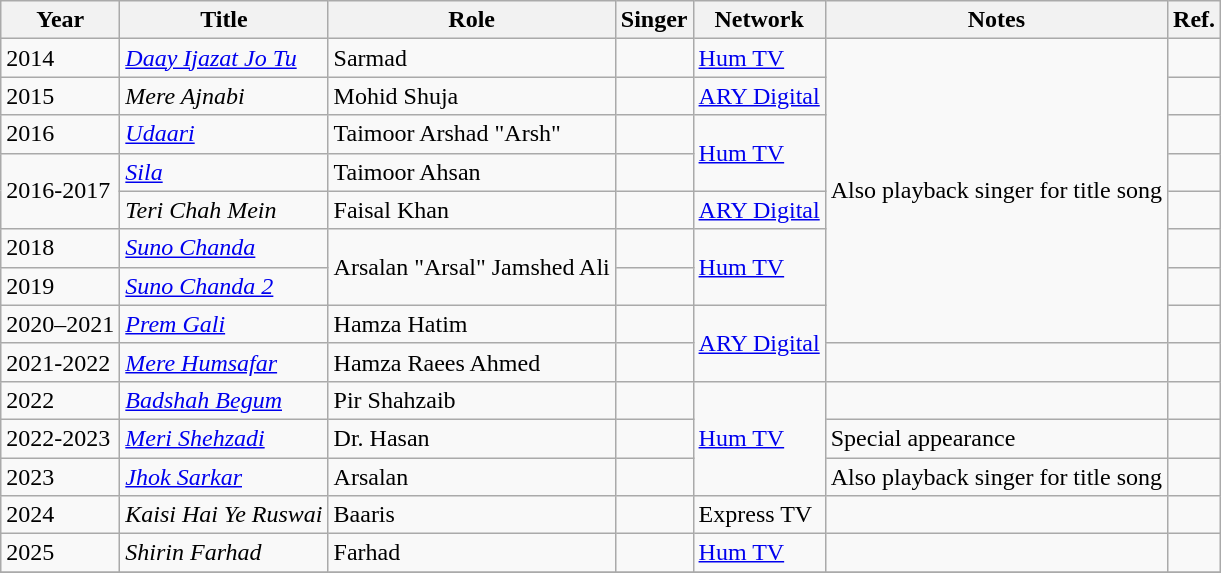<table class="wikitable sortable">
<tr>
<th>Year</th>
<th>Title</th>
<th>Role</th>
<th>Singer</th>
<th>Network</th>
<th class="unsortable">Notes</th>
<th class="unsortable">Ref.</th>
</tr>
<tr>
<td>2014</td>
<td><em><a href='#'>Daay Ijazat Jo Tu</a></em></td>
<td>Sarmad</td>
<td></td>
<td><a href='#'>Hum TV</a></td>
<td rowspan="8">Also playback singer for title song</td>
<td></td>
</tr>
<tr>
<td>2015</td>
<td><em>Mere Ajnabi</em></td>
<td>Mohid Shuja</td>
<td></td>
<td><a href='#'>ARY Digital</a></td>
<td></td>
</tr>
<tr>
<td>2016</td>
<td><em><a href='#'>Udaari</a></em></td>
<td>Taimoor Arshad "Arsh"</td>
<td></td>
<td rowspan="2"><a href='#'>Hum TV</a></td>
<td></td>
</tr>
<tr>
<td rowspan="2">2016-2017</td>
<td><a href='#'><em>Sila</em></a></td>
<td>Taimoor Ahsan</td>
<td></td>
<td></td>
</tr>
<tr>
<td><em>Teri Chah Mein</em></td>
<td>Faisal Khan</td>
<td></td>
<td><a href='#'>ARY Digital</a></td>
<td></td>
</tr>
<tr>
<td>2018</td>
<td><em><a href='#'>Suno Chanda</a></em></td>
<td rowspan="2">Arsalan "Arsal" Jamshed Ali</td>
<td></td>
<td rowspan="2"><a href='#'>Hum TV</a></td>
<td></td>
</tr>
<tr>
<td>2019</td>
<td><em><a href='#'>Suno Chanda 2</a></em></td>
<td></td>
<td></td>
</tr>
<tr>
<td>2020–2021</td>
<td><em><a href='#'>Prem Gali</a></em></td>
<td>Hamza Hatim</td>
<td></td>
<td rowspan="2"><a href='#'>ARY Digital</a></td>
<td></td>
</tr>
<tr>
<td>2021-2022</td>
<td><em><a href='#'>Mere Humsafar</a></em></td>
<td>Hamza Raees Ahmed</td>
<td></td>
<td></td>
<td></td>
</tr>
<tr>
<td>2022</td>
<td><em><a href='#'>Badshah Begum</a></em></td>
<td>Pir Shahzaib</td>
<td></td>
<td rowspan="3"><a href='#'>Hum TV</a></td>
<td></td>
<td></td>
</tr>
<tr>
<td>2022-2023</td>
<td><em><a href='#'>Meri Shehzadi</a></em></td>
<td>Dr. Hasan</td>
<td></td>
<td>Special appearance</td>
<td></td>
</tr>
<tr>
<td>2023</td>
<td><em><a href='#'>Jhok Sarkar</a></em></td>
<td>Arsalan</td>
<td></td>
<td>Also playback singer for title song</td>
<td></td>
</tr>
<tr>
<td>2024</td>
<td><em>Kaisi Hai Ye Ruswai</em></td>
<td>Baaris</td>
<td></td>
<td>Express TV</td>
<td></td>
<td></td>
</tr>
<tr>
<td>2025</td>
<td><em>Shirin Farhad</em></td>
<td>Farhad</td>
<td></td>
<td><a href='#'>Hum TV</a></td>
<td></td>
<td></td>
</tr>
<tr>
</tr>
</table>
